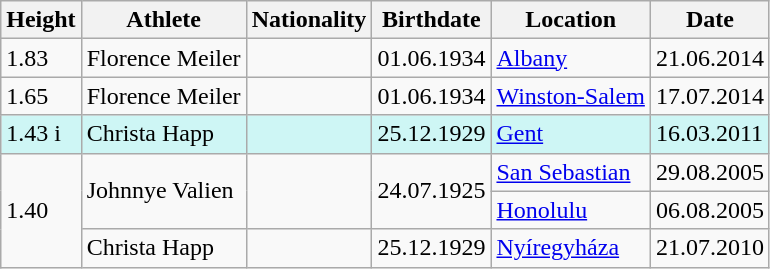<table class="wikitable">
<tr>
<th>Height</th>
<th>Athlete</th>
<th>Nationality</th>
<th>Birthdate</th>
<th>Location</th>
<th>Date</th>
</tr>
<tr>
<td>1.83</td>
<td>Florence Meiler</td>
<td></td>
<td>01.06.1934</td>
<td><a href='#'>Albany</a></td>
<td>21.06.2014</td>
</tr>
<tr>
<td>1.65</td>
<td>Florence Meiler</td>
<td></td>
<td>01.06.1934</td>
<td><a href='#'>Winston-Salem</a></td>
<td>17.07.2014</td>
</tr>
<tr bgcolor=#CEF6F5>
<td>1.43 i</td>
<td>Christa Happ</td>
<td></td>
<td>25.12.1929</td>
<td><a href='#'>Gent</a></td>
<td>16.03.2011</td>
</tr>
<tr>
<td rowspan=3>1.40</td>
<td rowspan=2>Johnnye Valien</td>
<td rowspan=2></td>
<td rowspan=2>24.07.1925</td>
<td><a href='#'>San Sebastian</a></td>
<td>29.08.2005</td>
</tr>
<tr>
<td><a href='#'>Honolulu</a></td>
<td>06.08.2005</td>
</tr>
<tr>
<td>Christa Happ</td>
<td></td>
<td>25.12.1929</td>
<td><a href='#'>Nyíregyháza</a></td>
<td>21.07.2010</td>
</tr>
</table>
